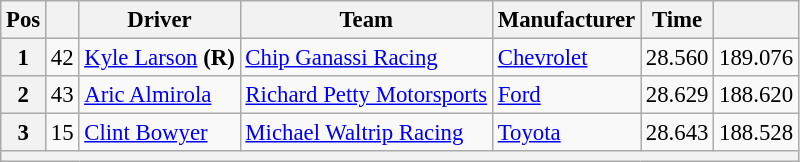<table class="wikitable" style="font-size:95%">
<tr>
<th>Pos</th>
<th></th>
<th>Driver</th>
<th>Team</th>
<th>Manufacturer</th>
<th>Time</th>
<th></th>
</tr>
<tr>
<th>1</th>
<td>42</td>
<td><a href='#'>Kyle Larson</a> <strong>(R)</strong></td>
<td><a href='#'>Chip Ganassi Racing</a></td>
<td><a href='#'>Chevrolet</a></td>
<td>28.560</td>
<td>189.076</td>
</tr>
<tr>
<th>2</th>
<td>43</td>
<td><a href='#'>Aric Almirola</a></td>
<td><a href='#'>Richard Petty Motorsports</a></td>
<td><a href='#'>Ford</a></td>
<td>28.629</td>
<td>188.620</td>
</tr>
<tr>
<th>3</th>
<td>15</td>
<td><a href='#'>Clint Bowyer</a></td>
<td><a href='#'>Michael Waltrip Racing</a></td>
<td><a href='#'>Toyota</a></td>
<td>28.643</td>
<td>188.528</td>
</tr>
<tr>
<th colspan="7"></th>
</tr>
</table>
